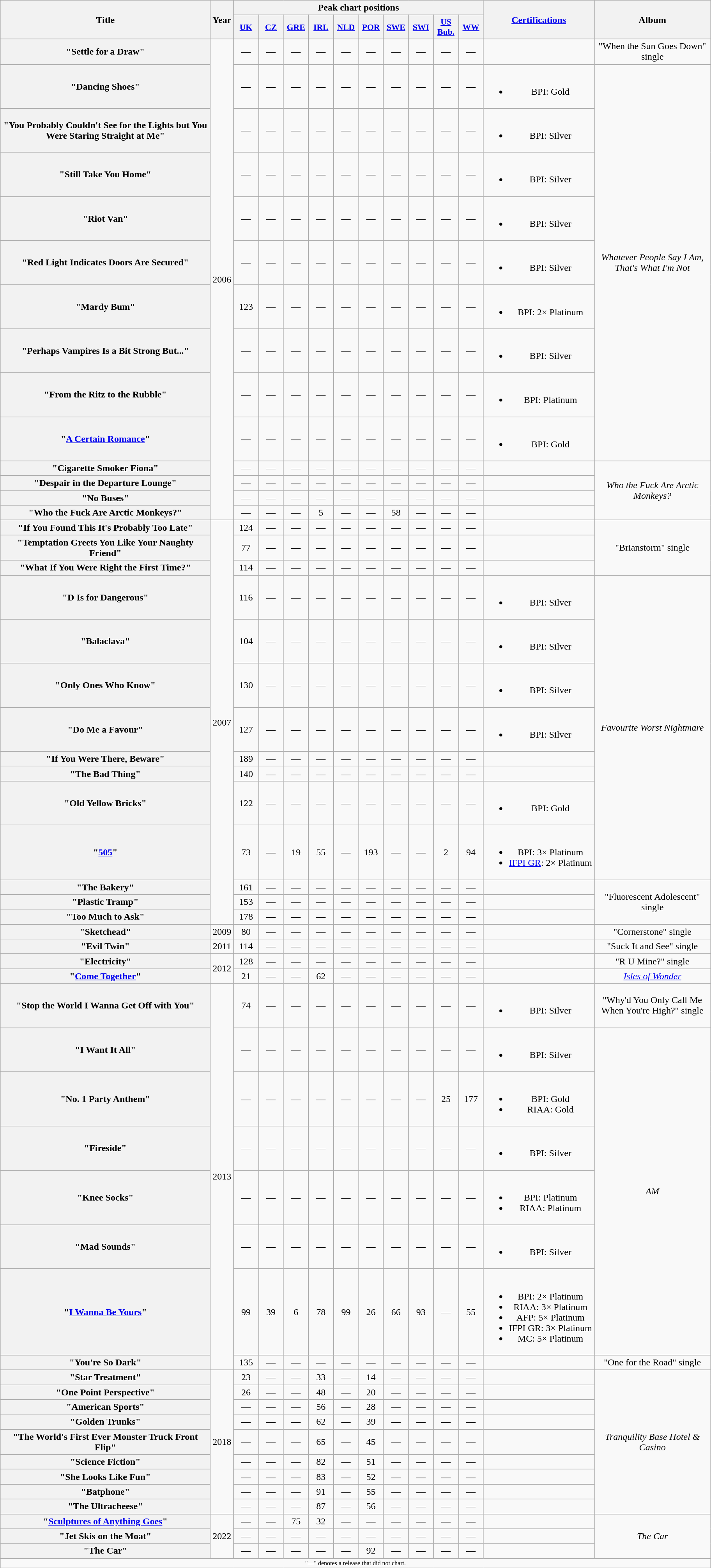<table class="wikitable plainrowheaders" style="text-align:center;">
<tr>
<th scope="col" rowspan="2" style="width:22em;">Title</th>
<th scope="col" rowspan="2" style="width:2em;">Year</th>
<th scope="col" colspan="10">Peak chart positions</th>
<th scope="col" rowspan="2"><a href='#'>Certifications</a></th>
<th scope="col" rowspan="2" style="width:12em;">Album</th>
</tr>
<tr>
<th scope="col" style="width:2.5em; font-size:90%;"><a href='#'>UK</a><br></th>
<th scope="col" style="width:2.5em; font-size:90%;"><a href='#'>CZ</a><br></th>
<th scope="col" style="width:2.5em; font-size:90%;"><a href='#'>GRE</a><br></th>
<th scope="col" style="width:2.5em; font-size:90%;"><a href='#'>IRL</a><br></th>
<th scope="col" style="width:2.5em; font-size:90%;"><a href='#'>NLD</a><br></th>
<th scope="col" style="width:2.5em; font-size:90%;"><a href='#'>POR</a><br></th>
<th scope="col" style="width:2.5em; font-size:90%;"><a href='#'>SWE</a><br></th>
<th scope="col" style="width:2.5em; font-size:90%;"><a href='#'>SWI</a><br></th>
<th scope="col" style="width:2.5em; font-size:90%;"><a href='#'>US<br>Bub.</a><br></th>
<th scope="col" style="width:2.5em; font-size:90%;"><a href='#'>WW</a><br></th>
</tr>
<tr>
<th scope="row">"Settle for a Draw"</th>
<td rowspan="14">2006</td>
<td>—</td>
<td>—</td>
<td>—</td>
<td>—</td>
<td>—</td>
<td>—</td>
<td>—</td>
<td>—</td>
<td>—</td>
<td>—</td>
<td></td>
<td>"When the Sun Goes Down" single</td>
</tr>
<tr>
<th scope="row">"Dancing Shoes"</th>
<td>—</td>
<td>—</td>
<td>—</td>
<td>—</td>
<td>—</td>
<td>—</td>
<td>—</td>
<td>—</td>
<td>—</td>
<td>—</td>
<td><br><ul><li>BPI: Gold</li></ul></td>
<td rowspan="9"><em>Whatever People Say I Am, That's What I'm Not</em></td>
</tr>
<tr>
<th scope="row">"You Probably Couldn't See for the Lights but You Were Staring Straight at Me"</th>
<td>—</td>
<td>—</td>
<td>—</td>
<td>—</td>
<td>—</td>
<td>—</td>
<td>—</td>
<td>—</td>
<td>—</td>
<td>—</td>
<td><br><ul><li>BPI: Silver</li></ul></td>
</tr>
<tr>
<th scope="row">"Still Take You Home"</th>
<td>—</td>
<td>—</td>
<td>—</td>
<td>—</td>
<td>—</td>
<td>—</td>
<td>—</td>
<td>—</td>
<td>—</td>
<td>—</td>
<td><br><ul><li>BPI: Silver</li></ul></td>
</tr>
<tr>
<th scope="row">"Riot Van"</th>
<td>—</td>
<td>—</td>
<td>—</td>
<td>—</td>
<td>—</td>
<td>—</td>
<td>—</td>
<td>—</td>
<td>—</td>
<td>—</td>
<td><br><ul><li>BPI: Silver</li></ul></td>
</tr>
<tr>
<th scope="row">"Red Light Indicates Doors Are Secured"</th>
<td>—</td>
<td>—</td>
<td>—</td>
<td>—</td>
<td>—</td>
<td>—</td>
<td>—</td>
<td>—</td>
<td>—</td>
<td>—</td>
<td><br><ul><li>BPI: Silver</li></ul></td>
</tr>
<tr>
<th scope="row">"Mardy Bum"</th>
<td>123</td>
<td>—</td>
<td>—</td>
<td>—</td>
<td>—</td>
<td>—</td>
<td>—</td>
<td>—</td>
<td>—</td>
<td>—</td>
<td><br><ul><li>BPI: 2× Platinum</li></ul></td>
</tr>
<tr>
<th scope="row">"Perhaps Vampires Is a Bit Strong But..."</th>
<td>—</td>
<td>—</td>
<td>—</td>
<td>—</td>
<td>—</td>
<td>—</td>
<td>—</td>
<td>—</td>
<td>—</td>
<td>—</td>
<td><br><ul><li>BPI: Silver</li></ul></td>
</tr>
<tr>
<th scope="row">"From the Ritz to the Rubble"</th>
<td>—</td>
<td>—</td>
<td>—</td>
<td>—</td>
<td>—</td>
<td>—</td>
<td>—</td>
<td>—</td>
<td>—</td>
<td>—</td>
<td><br><ul><li>BPI: Platinum</li></ul></td>
</tr>
<tr>
<th scope="row">"<a href='#'>A Certain Romance</a>"</th>
<td>—</td>
<td>—</td>
<td>—</td>
<td>—</td>
<td>—</td>
<td>—</td>
<td>—</td>
<td>—</td>
<td>—</td>
<td>—</td>
<td><br><ul><li>BPI: Gold</li></ul></td>
</tr>
<tr>
<th scope="row">"Cigarette Smoker Fiona"</th>
<td>—</td>
<td>—</td>
<td>—</td>
<td>—</td>
<td>—</td>
<td>—</td>
<td>—</td>
<td>—</td>
<td>—</td>
<td>—</td>
<td></td>
<td rowspan="4"><em>Who the Fuck Are Arctic Monkeys?</em></td>
</tr>
<tr>
<th scope="row">"Despair in the Departure Lounge"</th>
<td>—</td>
<td>—</td>
<td>—</td>
<td>—</td>
<td>—</td>
<td>—</td>
<td>—</td>
<td>—</td>
<td>—</td>
<td>—</td>
<td></td>
</tr>
<tr>
<th scope="row">"No Buses"</th>
<td>—</td>
<td>—</td>
<td>—</td>
<td>—</td>
<td>—</td>
<td>—</td>
<td>—</td>
<td>—</td>
<td>—</td>
<td>—</td>
<td></td>
</tr>
<tr>
<th scope="row">"Who the Fuck Are Arctic Monkeys?"</th>
<td>—</td>
<td>—</td>
<td>—</td>
<td>5</td>
<td>—</td>
<td>—</td>
<td>58</td>
<td>—</td>
<td>—</td>
<td>—</td>
<td></td>
</tr>
<tr>
<th scope="row">"If You Found This It's Probably Too Late"</th>
<td rowspan="14">2007</td>
<td>124</td>
<td>—</td>
<td>—</td>
<td>—</td>
<td>—</td>
<td>—</td>
<td>—</td>
<td>—</td>
<td>—</td>
<td>—</td>
<td></td>
<td rowspan="3">"Brianstorm" single</td>
</tr>
<tr>
<th scope="row">"Temptation Greets You Like Your Naughty Friend"</th>
<td>77</td>
<td>—</td>
<td>—</td>
<td>—</td>
<td>—</td>
<td>—</td>
<td>—</td>
<td>—</td>
<td>—</td>
<td>—</td>
<td></td>
</tr>
<tr>
<th scope="row">"What If You Were Right the First Time?"</th>
<td>114</td>
<td>—</td>
<td>—</td>
<td>—</td>
<td>—</td>
<td>—</td>
<td>—</td>
<td>—</td>
<td>—</td>
<td>—</td>
<td></td>
</tr>
<tr>
<th scope="row">"D Is for Dangerous"</th>
<td>116</td>
<td>—</td>
<td>—</td>
<td>—</td>
<td>—</td>
<td>—</td>
<td>—</td>
<td>—</td>
<td>—</td>
<td>—</td>
<td><br><ul><li>BPI: Silver</li></ul></td>
<td rowspan="8"><em>Favourite Worst Nightmare</em></td>
</tr>
<tr>
<th scope="row">"Balaclava"</th>
<td>104</td>
<td>—</td>
<td>—</td>
<td>—</td>
<td>—</td>
<td>—</td>
<td>—</td>
<td>—</td>
<td>—</td>
<td>—</td>
<td><br><ul><li>BPI: Silver</li></ul></td>
</tr>
<tr>
<th scope="row">"Only Ones Who Know"</th>
<td>130</td>
<td>—</td>
<td>—</td>
<td>—</td>
<td>—</td>
<td>—</td>
<td>—</td>
<td>—</td>
<td>—</td>
<td>—</td>
<td><br><ul><li>BPI: Silver</li></ul></td>
</tr>
<tr>
<th scope="row">"Do Me a Favour"</th>
<td>127</td>
<td>—</td>
<td>—</td>
<td>—</td>
<td>—</td>
<td>—</td>
<td>—</td>
<td>—</td>
<td>—</td>
<td>—</td>
<td><br><ul><li>BPI: Silver</li></ul></td>
</tr>
<tr>
<th scope="row">"If You Were There, Beware"</th>
<td>189</td>
<td>—</td>
<td>—</td>
<td>—</td>
<td>—</td>
<td>—</td>
<td>—</td>
<td>—</td>
<td>—</td>
<td>—</td>
<td></td>
</tr>
<tr>
<th scope="row">"The Bad Thing"</th>
<td>140</td>
<td>—</td>
<td>—</td>
<td>—</td>
<td>—</td>
<td>—</td>
<td>—</td>
<td>—</td>
<td>—</td>
<td>—</td>
<td></td>
</tr>
<tr>
<th scope="row">"Old Yellow Bricks"</th>
<td>122</td>
<td>—</td>
<td>—</td>
<td>—</td>
<td>—</td>
<td>—</td>
<td>—</td>
<td>—</td>
<td>—</td>
<td>—</td>
<td><br><ul><li>BPI: Gold</li></ul></td>
</tr>
<tr>
<th scope="row">"<a href='#'>505</a>"</th>
<td>73</td>
<td>—</td>
<td>19</td>
<td>55</td>
<td>—</td>
<td>193</td>
<td>—</td>
<td>—</td>
<td>2</td>
<td>94</td>
<td><br><ul><li>BPI: 3× Platinum</li><li><a href='#'>IFPI GR</a>: 2× Platinum</li></ul></td>
</tr>
<tr>
<th scope="row">"The Bakery"</th>
<td>161</td>
<td>—</td>
<td>—</td>
<td>—</td>
<td>—</td>
<td>—</td>
<td>—</td>
<td>—</td>
<td>—</td>
<td>—</td>
<td></td>
<td rowspan="3">"Fluorescent Adolescent" single</td>
</tr>
<tr>
<th scope="row">"Plastic Tramp"</th>
<td>153</td>
<td>—</td>
<td>—</td>
<td>—</td>
<td>—</td>
<td>—</td>
<td>—</td>
<td>—</td>
<td>—</td>
<td>—</td>
<td></td>
</tr>
<tr>
<th scope="row">"Too Much to Ask"</th>
<td>178</td>
<td>—</td>
<td>—</td>
<td>—</td>
<td>—</td>
<td>—</td>
<td>—</td>
<td>—</td>
<td>—</td>
<td>—</td>
<td></td>
</tr>
<tr>
<th scope="row">"Sketchead"</th>
<td>2009</td>
<td>80</td>
<td>—</td>
<td>—</td>
<td>—</td>
<td>—</td>
<td>—</td>
<td>—</td>
<td>—</td>
<td>—</td>
<td>—</td>
<td></td>
<td>"Cornerstone" single</td>
</tr>
<tr>
<th scope="row">"Evil Twin"</th>
<td>2011</td>
<td>114</td>
<td>—</td>
<td>—</td>
<td>—</td>
<td>—</td>
<td>—</td>
<td>—</td>
<td>—</td>
<td>—</td>
<td>—</td>
<td></td>
<td>"Suck It and See" single</td>
</tr>
<tr>
<th scope="row">"Electricity"</th>
<td rowspan="2">2012</td>
<td>128</td>
<td>—</td>
<td>—</td>
<td>—</td>
<td>—</td>
<td>—</td>
<td>—</td>
<td>—</td>
<td>—</td>
<td>—</td>
<td></td>
<td>"R U Mine?" single</td>
</tr>
<tr>
<th scope="row">"<a href='#'>Come Together</a>"</th>
<td>21</td>
<td>—</td>
<td>—</td>
<td>62</td>
<td>—</td>
<td>—</td>
<td>—</td>
<td>—</td>
<td>—</td>
<td>—</td>
<td></td>
<td><em><a href='#'>Isles of Wonder</a></em></td>
</tr>
<tr>
<th scope="row">"Stop the World I Wanna Get Off with You"</th>
<td rowspan="8">2013</td>
<td>74</td>
<td>—</td>
<td>—</td>
<td>—</td>
<td>—</td>
<td>—</td>
<td>—</td>
<td>—</td>
<td>—</td>
<td>—</td>
<td><br><ul><li>BPI: Silver</li></ul></td>
<td>"Why'd You Only Call Me When You're High?" single</td>
</tr>
<tr>
<th scope="row">"I Want It All"</th>
<td>—</td>
<td>—</td>
<td>—</td>
<td>—</td>
<td>—</td>
<td>—</td>
<td>—</td>
<td>—</td>
<td>—</td>
<td>—</td>
<td><br><ul><li>BPI: Silver</li></ul></td>
<td rowspan="6"><em>AM</em></td>
</tr>
<tr>
<th scope="row">"No. 1 Party Anthem"</th>
<td>—</td>
<td>—</td>
<td>—</td>
<td>—</td>
<td>—</td>
<td>—</td>
<td>—</td>
<td>—</td>
<td>25</td>
<td>177</td>
<td><br><ul><li>BPI: Gold</li><li>RIAA: Gold</li></ul></td>
</tr>
<tr>
<th scope="row">"Fireside"</th>
<td>—</td>
<td>—</td>
<td>—</td>
<td>—</td>
<td>—</td>
<td>—</td>
<td>—</td>
<td>—</td>
<td>—</td>
<td>—</td>
<td><br><ul><li>BPI: Silver</li></ul></td>
</tr>
<tr>
<th scope="row">"Knee Socks"</th>
<td>—</td>
<td>—</td>
<td>—</td>
<td>—</td>
<td>—</td>
<td>—</td>
<td>—</td>
<td>—</td>
<td>—</td>
<td>—</td>
<td><br><ul><li>BPI: Platinum</li><li>RIAA: Platinum</li></ul></td>
</tr>
<tr>
<th scope="row">"Mad Sounds"</th>
<td>—</td>
<td>—</td>
<td>—</td>
<td>—</td>
<td>—</td>
<td>—</td>
<td>—</td>
<td>—</td>
<td>—</td>
<td>—</td>
<td><br><ul><li>BPI: Silver</li></ul></td>
</tr>
<tr>
<th scope="row">"<a href='#'>I Wanna Be Yours</a>"</th>
<td>99</td>
<td>39</td>
<td>6</td>
<td>78</td>
<td>99</td>
<td>26</td>
<td>66</td>
<td>93</td>
<td>—</td>
<td>55</td>
<td><br><ul><li>BPI: 2× Platinum</li><li>RIAA: 3× Platinum</li><li>AFP: 5× Platinum</li><li>IFPI GR: 3× Platinum</li><li>MC: 5× Platinum</li></ul></td>
</tr>
<tr>
<th scope="row">"You're So Dark"</th>
<td>135</td>
<td>—</td>
<td>—</td>
<td>—</td>
<td>—</td>
<td>—</td>
<td>—</td>
<td>—</td>
<td>—</td>
<td>—</td>
<td></td>
<td>"One for the Road" single</td>
</tr>
<tr>
<th scope="row">"Star Treatment"</th>
<td rowspan="9">2018</td>
<td>23</td>
<td>—</td>
<td>—</td>
<td>33</td>
<td>—</td>
<td>14</td>
<td>—</td>
<td>—</td>
<td>—</td>
<td>—</td>
<td></td>
<td rowspan="9"><em>Tranquility Base Hotel & Casino</em></td>
</tr>
<tr>
<th scope="row">"One Point Perspective"</th>
<td>26</td>
<td>—</td>
<td>—</td>
<td>48</td>
<td>—</td>
<td>20</td>
<td>—</td>
<td>—</td>
<td>—</td>
<td>—</td>
<td></td>
</tr>
<tr>
<th scope="row">"American Sports"</th>
<td>—</td>
<td>—</td>
<td>—</td>
<td>56</td>
<td>—</td>
<td>28</td>
<td>—</td>
<td>—</td>
<td>—</td>
<td>—</td>
<td></td>
</tr>
<tr>
<th scope="row">"Golden Trunks"</th>
<td>—</td>
<td>—</td>
<td>—</td>
<td>62</td>
<td>—</td>
<td>39</td>
<td>—</td>
<td>—</td>
<td>—</td>
<td>—</td>
<td></td>
</tr>
<tr>
<th scope="row">"The World's First Ever Monster Truck Front Flip"</th>
<td>—</td>
<td>—</td>
<td>—</td>
<td>65</td>
<td>—</td>
<td>45</td>
<td>—</td>
<td>—</td>
<td>—</td>
<td>—</td>
<td></td>
</tr>
<tr>
<th scope="row">"Science Fiction"</th>
<td>—</td>
<td>—</td>
<td>—</td>
<td>82</td>
<td>—</td>
<td>51</td>
<td>—</td>
<td>—</td>
<td>—</td>
<td>—</td>
<td></td>
</tr>
<tr>
<th scope="row">"She Looks Like Fun"</th>
<td>—</td>
<td>—</td>
<td>—</td>
<td>83</td>
<td>—</td>
<td>52</td>
<td>—</td>
<td>—</td>
<td>—</td>
<td>—</td>
<td></td>
</tr>
<tr>
<th scope="row">"Batphone"</th>
<td>—</td>
<td>—</td>
<td>—</td>
<td>91</td>
<td>—</td>
<td>55</td>
<td>—</td>
<td>—</td>
<td>—</td>
<td>—</td>
<td></td>
</tr>
<tr>
<th scope="row">"The Ultracheese"</th>
<td>—</td>
<td>—</td>
<td>—</td>
<td>87</td>
<td>—</td>
<td>56</td>
<td>—</td>
<td>—</td>
<td>—</td>
<td>—</td>
<td></td>
</tr>
<tr>
<th scope="row">"<a href='#'>Sculptures of Anything Goes</a>"</th>
<td rowspan="3">2022</td>
<td>—</td>
<td>—</td>
<td>75</td>
<td>32</td>
<td>—</td>
<td>—</td>
<td>—</td>
<td>—</td>
<td>—</td>
<td>—</td>
<td></td>
<td rowspan="3"><em>The Car</em></td>
</tr>
<tr>
<th scope="row">"Jet Skis on the Moat"</th>
<td>—</td>
<td>—</td>
<td>—</td>
<td>—</td>
<td>—</td>
<td>—</td>
<td>—</td>
<td>—</td>
<td>—</td>
<td>—</td>
<td></td>
</tr>
<tr>
<th scope="row">"The Car"</th>
<td>—</td>
<td>—</td>
<td>—</td>
<td>—</td>
<td>—</td>
<td>92</td>
<td>—</td>
<td>—</td>
<td>—</td>
<td>—</td>
<td></td>
</tr>
<tr>
<td colspan="14" style="text-align:center; font-size:8pt;">"—" denotes a release that did not chart.</td>
</tr>
</table>
